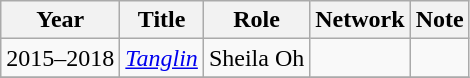<table class="wikitable sortable">
<tr>
<th>Year</th>
<th>Title</th>
<th>Role</th>
<th>Network</th>
<th>Note</th>
</tr>
<tr>
<td>2015–2018</td>
<td><em><a href='#'>Tanglin</a></em></td>
<td>Sheila Oh</td>
<td></td>
<td></td>
</tr>
<tr>
</tr>
</table>
